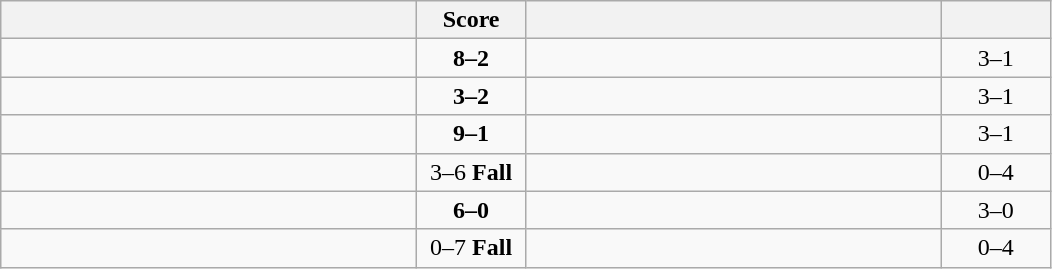<table class="wikitable" style="text-align: center; ">
<tr>
<th align="right" width="270"></th>
<th width="65">Score</th>
<th align="left" width="270"></th>
<th width="65"></th>
</tr>
<tr>
<td align="left"><strong></strong></td>
<td><strong>8–2</strong></td>
<td align="left"></td>
<td>3–1 <strong></strong></td>
</tr>
<tr>
<td align="left"><strong></strong></td>
<td><strong>3–2</strong></td>
<td align="left"></td>
<td>3–1 <strong></strong></td>
</tr>
<tr>
<td align="left"><strong></strong></td>
<td><strong>9–1</strong></td>
<td align="left"></td>
<td>3–1 <strong></strong></td>
</tr>
<tr>
<td align="left"></td>
<td>3–6 <strong>Fall</strong></td>
<td align="left"><strong></strong></td>
<td>0–4 <strong></strong></td>
</tr>
<tr>
<td align="left"><strong></strong></td>
<td><strong>6–0</strong></td>
<td align="left"></td>
<td>3–0 <strong></strong></td>
</tr>
<tr>
<td align="left"></td>
<td>0–7 <strong>Fall</strong></td>
<td align="left"><strong></strong></td>
<td>0–4 <strong></strong></td>
</tr>
</table>
